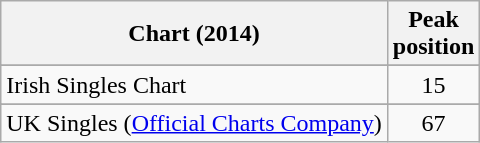<table class="wikitable sortable">
<tr>
<th>Chart (2014)</th>
<th>Peak<br>position</th>
</tr>
<tr>
</tr>
<tr>
</tr>
<tr>
<td>Irish Singles Chart</td>
<td style="text-align:center;">15</td>
</tr>
<tr>
</tr>
<tr>
<td>UK Singles (<a href='#'>Official Charts Company</a>)</td>
<td style="text-align:center;">67</td>
</tr>
</table>
